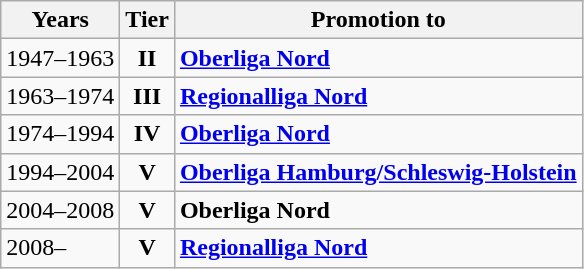<table class="wikitable">
<tr>
<th>Years</th>
<th>Tier</th>
<th>Promotion to</th>
</tr>
<tr>
<td>1947–1963</td>
<td align="center"><strong>II</strong></td>
<td><strong><a href='#'>Oberliga Nord</a></strong></td>
</tr>
<tr>
<td>1963–1974</td>
<td align="center"><strong>III</strong></td>
<td><strong><a href='#'>Regionalliga Nord</a></strong></td>
</tr>
<tr>
<td>1974–1994</td>
<td align="center"><strong>IV</strong></td>
<td><strong><a href='#'>Oberliga Nord</a></strong></td>
</tr>
<tr>
<td>1994–2004</td>
<td align="center"><strong>V</strong></td>
<td><strong><a href='#'>Oberliga Hamburg/Schleswig-Holstein</a></strong></td>
</tr>
<tr>
<td>2004–2008</td>
<td align="center"><strong>V</strong></td>
<td><strong>Oberliga Nord</strong></td>
</tr>
<tr>
<td>2008–</td>
<td align="center"><strong>V</strong></td>
<td><strong><a href='#'>Regionalliga Nord</a></strong></td>
</tr>
</table>
